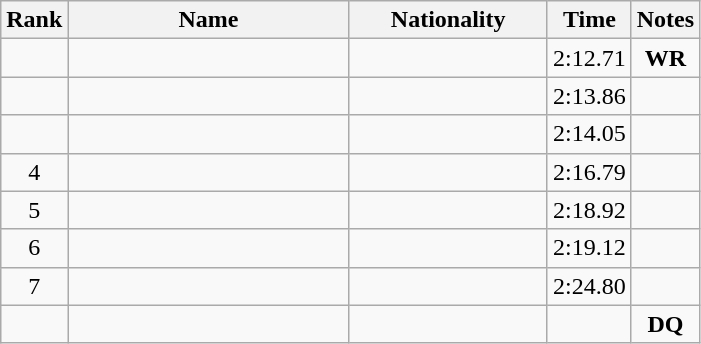<table class="wikitable sortable" style="text-align:center">
<tr>
<th>Rank</th>
<th style="width:180px">Name</th>
<th style="width:125px">Nationality</th>
<th>Time</th>
<th>Notes</th>
</tr>
<tr>
<td></td>
<td style="text-align:left;"></td>
<td style="text-align:left;"></td>
<td>2:12.71</td>
<td><strong>WR</strong></td>
</tr>
<tr>
<td></td>
<td style="text-align:left;"></td>
<td style="text-align:left;"></td>
<td>2:13.86</td>
<td></td>
</tr>
<tr>
<td></td>
<td style="text-align:left;"></td>
<td style="text-align:left;"></td>
<td>2:14.05</td>
<td></td>
</tr>
<tr>
<td>4</td>
<td style="text-align:left;"></td>
<td style="text-align:left;"></td>
<td>2:16.79</td>
<td></td>
</tr>
<tr>
<td>5</td>
<td style="text-align:left;"></td>
<td style="text-align:left;"></td>
<td>2:18.92</td>
<td></td>
</tr>
<tr>
<td>6</td>
<td style="text-align:left;"></td>
<td style="text-align:left;"></td>
<td>2:19.12</td>
<td></td>
</tr>
<tr>
<td>7</td>
<td style="text-align:left;"></td>
<td style="text-align:left;"></td>
<td>2:24.80</td>
<td></td>
</tr>
<tr>
<td></td>
<td style="text-align:left;"></td>
<td style="text-align:left;"></td>
<td></td>
<td><strong>DQ</strong></td>
</tr>
</table>
